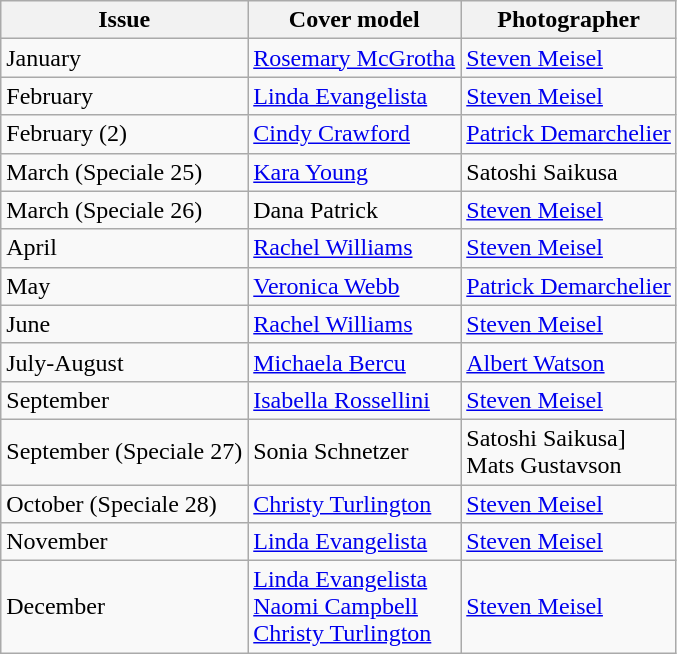<table class="sortable wikitable">
<tr>
<th>Issue</th>
<th>Cover model</th>
<th>Photographer</th>
</tr>
<tr>
<td>January</td>
<td><a href='#'>Rosemary McGrotha</a></td>
<td><a href='#'>Steven Meisel</a></td>
</tr>
<tr>
<td>February</td>
<td><a href='#'>Linda Evangelista</a></td>
<td><a href='#'>Steven Meisel</a></td>
</tr>
<tr>
<td>February (2)</td>
<td><a href='#'>Cindy Crawford</a></td>
<td><a href='#'>Patrick Demarchelier</a></td>
</tr>
<tr>
<td>March (Speciale 25)</td>
<td><a href='#'>Kara Young</a></td>
<td>Satoshi Saikusa</td>
</tr>
<tr>
<td>March (Speciale 26)</td>
<td>Dana Patrick</td>
<td><a href='#'>Steven Meisel</a></td>
</tr>
<tr>
<td>April</td>
<td><a href='#'>Rachel Williams</a></td>
<td><a href='#'>Steven Meisel</a></td>
</tr>
<tr>
<td>May</td>
<td><a href='#'>Veronica Webb</a></td>
<td><a href='#'>Patrick Demarchelier</a></td>
</tr>
<tr>
<td>June</td>
<td><a href='#'>Rachel Williams</a></td>
<td><a href='#'>Steven Meisel</a></td>
</tr>
<tr>
<td>July-August</td>
<td><a href='#'>Michaela Bercu</a></td>
<td><a href='#'>Albert Watson</a></td>
</tr>
<tr>
<td>September</td>
<td><a href='#'>Isabella Rossellini</a></td>
<td><a href='#'>Steven Meisel</a></td>
</tr>
<tr>
<td>September (Speciale 27)</td>
<td>Sonia Schnetzer</td>
<td>Satoshi Saikusa] <br> Mats Gustavson</td>
</tr>
<tr>
<td>October (Speciale 28)</td>
<td><a href='#'>Christy Turlington</a></td>
<td><a href='#'>Steven Meisel</a></td>
</tr>
<tr>
<td>November</td>
<td><a href='#'>Linda Evangelista</a></td>
<td><a href='#'>Steven Meisel</a></td>
</tr>
<tr>
<td>December</td>
<td><a href='#'>Linda Evangelista</a><br><a href='#'>Naomi Campbell</a><br><a href='#'>Christy Turlington</a></td>
<td><a href='#'>Steven Meisel</a></td>
</tr>
</table>
